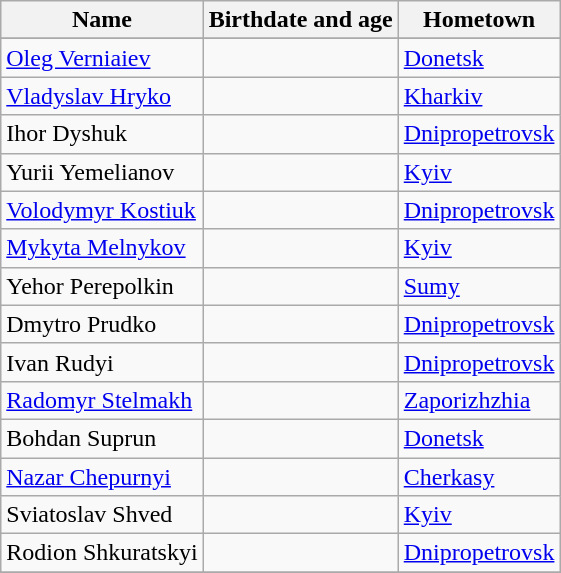<table class="wikitable">
<tr>
<th>Name</th>
<th>Birthdate and age</th>
<th>Hometown</th>
</tr>
<tr>
</tr>
<tr>
<td><a href='#'>Oleg Verniaiev</a></td>
<td></td>
<td><a href='#'>Donetsk</a></td>
</tr>
<tr>
<td><a href='#'>Vladyslav Hryko</a></td>
<td></td>
<td><a href='#'>Kharkiv</a></td>
</tr>
<tr>
<td>Ihor Dyshuk</td>
<td></td>
<td><a href='#'>Dnipropetrovsk</a></td>
</tr>
<tr>
<td>Yurii Yemelianov</td>
<td></td>
<td><a href='#'>Kyiv</a></td>
</tr>
<tr>
<td><a href='#'>Volodymyr Kostiuk</a></td>
<td></td>
<td><a href='#'>Dnipropetrovsk</a></td>
</tr>
<tr>
<td><a href='#'>Mykyta Melnykov</a></td>
<td></td>
<td><a href='#'>Kyiv</a></td>
</tr>
<tr>
<td>Yehor Perepolkin</td>
<td></td>
<td><a href='#'>Sumy</a></td>
</tr>
<tr>
<td>Dmytro Prudko</td>
<td></td>
<td><a href='#'>Dnipropetrovsk</a></td>
</tr>
<tr>
<td>Ivan Rudyi</td>
<td></td>
<td><a href='#'>Dnipropetrovsk</a></td>
</tr>
<tr>
<td><a href='#'>Radomyr Stelmakh</a></td>
<td></td>
<td><a href='#'>Zaporizhzhia</a></td>
</tr>
<tr>
<td>Bohdan Suprun</td>
<td></td>
<td><a href='#'>Donetsk</a></td>
</tr>
<tr>
<td><a href='#'>Nazar Chepurnyi</a></td>
<td></td>
<td><a href='#'>Cherkasy</a></td>
</tr>
<tr>
<td>Sviatoslav Shved</td>
<td></td>
<td><a href='#'>Kyiv</a></td>
</tr>
<tr>
<td>Rodion Shkuratskyi</td>
<td></td>
<td><a href='#'>Dnipropetrovsk</a></td>
</tr>
<tr>
</tr>
</table>
